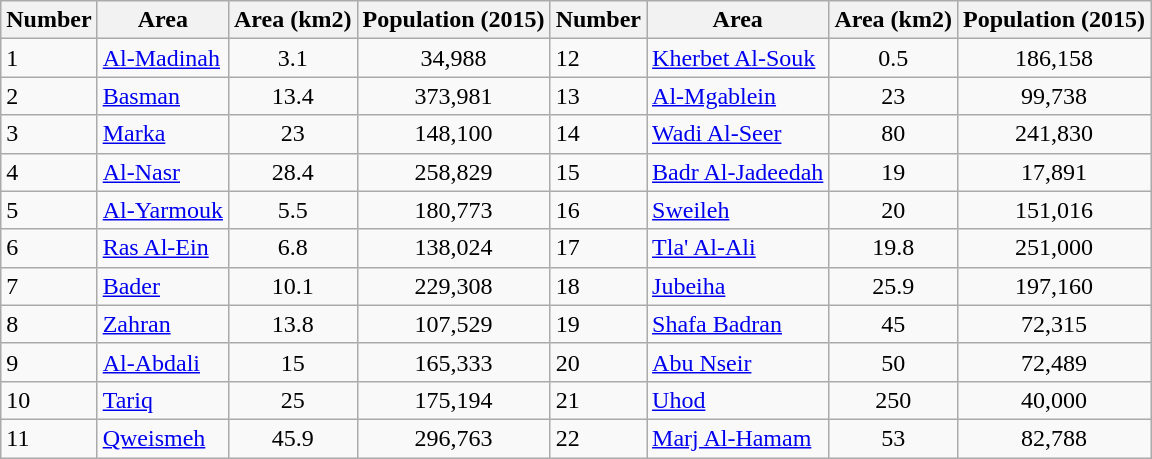<table class="wikitable">
<tr>
<th>Number</th>
<th>Area</th>
<th>Area (km2)</th>
<th>Population (2015)</th>
<th>Number</th>
<th>Area</th>
<th>Area (km2)</th>
<th>Population (2015)</th>
</tr>
<tr>
<td>1</td>
<td><a href='#'>Al-Madinah</a></td>
<td align=center>3.1</td>
<td align=center>34,988</td>
<td>12</td>
<td><a href='#'>Kherbet Al-Souk</a></td>
<td align=center>0.5</td>
<td align=center>186,158</td>
</tr>
<tr>
<td>2</td>
<td><a href='#'>Basman</a></td>
<td align=center>13.4</td>
<td align=center>373,981</td>
<td>13</td>
<td><a href='#'>Al-Mgablein</a></td>
<td align="center">23</td>
<td align=center>99,738</td>
</tr>
<tr>
<td>3</td>
<td><a href='#'>Marka</a></td>
<td align=center>23</td>
<td align=center>148,100</td>
<td>14</td>
<td><a href='#'>Wadi Al-Seer</a></td>
<td align=center>80</td>
<td align=center>241,830</td>
</tr>
<tr>
<td>4</td>
<td><a href='#'>Al-Nasr</a></td>
<td align=center>28.4</td>
<td align=center>258,829</td>
<td>15</td>
<td><a href='#'>Badr Al-Jadeedah</a></td>
<td align="center">19</td>
<td align=center>17,891</td>
</tr>
<tr>
<td>5</td>
<td><a href='#'>Al-Yarmouk</a></td>
<td align=center>5.5</td>
<td align=center>180,773</td>
<td>16</td>
<td><a href='#'>Sweileh</a></td>
<td align=center>20</td>
<td align=center>151,016</td>
</tr>
<tr>
<td>6</td>
<td><a href='#'>Ras Al-Ein</a></td>
<td align="center">6.8</td>
<td align=center>138,024</td>
<td>17</td>
<td><a href='#'>Tla' Al-Ali</a></td>
<td align="center">19.8</td>
<td align=center>251,000</td>
</tr>
<tr>
<td>7</td>
<td><a href='#'>Bader</a></td>
<td align=center>10.1</td>
<td align=center>229,308</td>
<td>18</td>
<td><a href='#'>Jubeiha</a></td>
<td align=center>25.9</td>
<td align=center>197,160</td>
</tr>
<tr>
<td>8</td>
<td><a href='#'>Zahran</a></td>
<td align=center>13.8</td>
<td align=center>107,529</td>
<td>19</td>
<td><a href='#'>Shafa Badran</a></td>
<td align="center">45</td>
<td align=center>72,315</td>
</tr>
<tr>
<td>9</td>
<td><a href='#'>Al-Abdali</a></td>
<td align=center>15</td>
<td align=center>165,333</td>
<td>20</td>
<td><a href='#'>Abu Nseir</a></td>
<td align=center>50</td>
<td align=center>72,489</td>
</tr>
<tr>
<td>10</td>
<td><a href='#'>Tariq</a></td>
<td align="center">25</td>
<td align=center>175,194</td>
<td>21</td>
<td><a href='#'>Uhod</a></td>
<td align=center>250</td>
<td align=center>40,000</td>
</tr>
<tr>
<td>11</td>
<td><a href='#'>Qweismeh</a></td>
<td align=center>45.9</td>
<td align=center>296,763</td>
<td>22</td>
<td><a href='#'>Marj Al-Hamam</a></td>
<td align=center>53</td>
<td align=center>82,788</td>
</tr>
</table>
